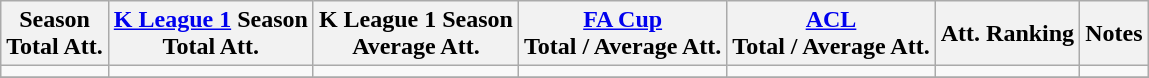<table class="wikitable" style="text-align:center">
<tr>
<th>Season<br>Total Att.</th>
<th><a href='#'>K League 1</a> Season<br>Total Att.</th>
<th>K League 1 Season<br>Average Att.</th>
<th><a href='#'>FA Cup</a><br>Total / Average Att.</th>
<th><a href='#'>ACL</a><br>Total / Average Att.</th>
<th>Att. Ranking</th>
<th>Notes</th>
</tr>
<tr>
<td></td>
<td></td>
<td></td>
<td></td>
<td></td>
<td></td>
<td></td>
</tr>
<tr>
</tr>
</table>
